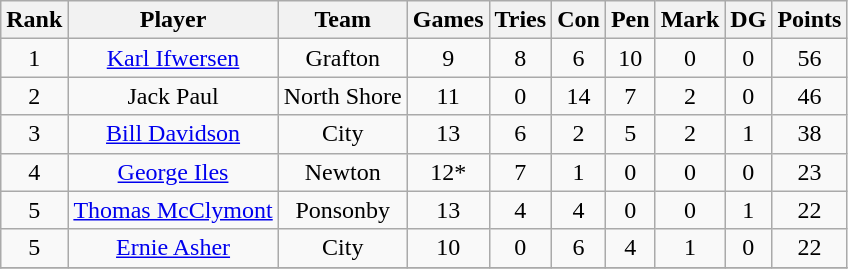<table class="wikitable sortable" style="text-align: center;">
<tr>
<th>Rank</th>
<th>Player</th>
<th>Team</th>
<th>Games</th>
<th>Tries</th>
<th>Con</th>
<th>Pen</th>
<th>Mark</th>
<th>DG</th>
<th>Points</th>
</tr>
<tr>
<td>1</td>
<td><a href='#'>Karl Ifwersen</a></td>
<td>Grafton</td>
<td>9</td>
<td>8</td>
<td>6</td>
<td>10</td>
<td>0</td>
<td>0</td>
<td>56</td>
</tr>
<tr>
<td>2</td>
<td>Jack Paul</td>
<td>North Shore</td>
<td>11</td>
<td>0</td>
<td>14</td>
<td>7</td>
<td>2</td>
<td>0</td>
<td>46</td>
</tr>
<tr>
<td>3</td>
<td><a href='#'>Bill Davidson</a></td>
<td>City</td>
<td>13</td>
<td>6</td>
<td>2</td>
<td>5</td>
<td>2</td>
<td>1</td>
<td>38</td>
</tr>
<tr>
<td>4</td>
<td><a href='#'>George Iles</a></td>
<td>Newton</td>
<td>12*</td>
<td>7</td>
<td>1</td>
<td>0</td>
<td>0</td>
<td>0</td>
<td>23</td>
</tr>
<tr>
<td>5</td>
<td><a href='#'>Thomas McClymont</a></td>
<td>Ponsonby</td>
<td>13</td>
<td>4</td>
<td>4</td>
<td>0</td>
<td>0</td>
<td>1</td>
<td>22</td>
</tr>
<tr>
<td>5</td>
<td><a href='#'>Ernie Asher</a></td>
<td>City</td>
<td>10</td>
<td>0</td>
<td>6</td>
<td>4</td>
<td>1</td>
<td>0</td>
<td>22</td>
</tr>
<tr>
</tr>
</table>
